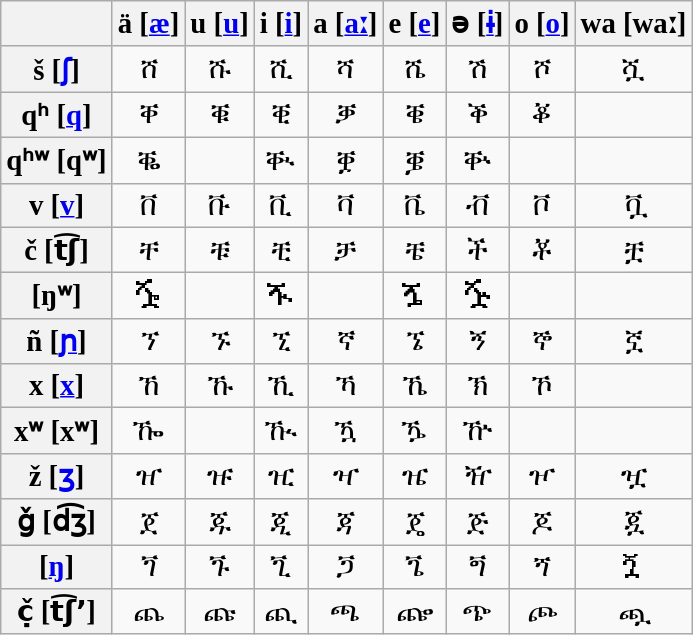<table class="wikitable floatleft" style="text-align:center">
<tr>
<th><big> </big></th>
<th><big>ä [<a href='#'>æ</a>]</big></th>
<th><big>u [<a href='#'>u</a>]</big></th>
<th><big>i [<a href='#'>i</a>]</big></th>
<th><big>a [<a href='#'>aː</a>]</big></th>
<th><big>e [<a href='#'>e</a>]</big></th>
<th><big>ə [<a href='#'>ɨ</a>]</big></th>
<th><big>o [<a href='#'>o</a>]</big></th>
<th><big>wa [waː]</big></th>
</tr>
<tr>
<th><big>š [<a href='#'>ʃ</a>]</big></th>
<td><big>ሸ</big></td>
<td><big>ሹ</big></td>
<td><big>ሺ</big></td>
<td><big>ሻ</big></td>
<td><big>ሼ</big></td>
<td><big>ሽ</big></td>
<td><big>ሾ</big></td>
<td><big>ሿ</big></td>
</tr>
<tr>
<th><big>qʰ [<a href='#'>q</a>]</big></th>
<td><big>ቐ</big></td>
<td><big>ቑ</big></td>
<td><big>ቒ</big></td>
<td><big>ቓ</big></td>
<td><big>ቔ</big></td>
<td><big>ቕ</big></td>
<td><big>ቖ</big></td>
<td><big> </big></td>
</tr>
<tr>
<th><big>qʰʷ [qʷ]</big></th>
<td><big>ቘ</big></td>
<td><big> </big></td>
<td><big>ቚ</big></td>
<td><big>ቛ</big></td>
<td><big>ቜ</big></td>
<td><big>ቝ</big></td>
<td><big> </big></td>
<td><big> </big></td>
</tr>
<tr>
<th><big>v [<a href='#'>v</a>]</big></th>
<td><big>ቨ</big></td>
<td><big>ቩ</big></td>
<td><big>ቪ</big></td>
<td><big>ቫ</big></td>
<td><big>ቬ</big></td>
<td><big>ቭ</big></td>
<td><big>ቮ</big></td>
<td><big>ቯ</big></td>
</tr>
<tr>
<th><big>č [t͡ʃ]</big></th>
<td><big>ቸ</big></td>
<td><big>ቹ</big></td>
<td><big>ቺ</big></td>
<td><big>ቻ</big></td>
<td><big>ቼ</big></td>
<td><big>ች</big></td>
<td><big>ቾ</big></td>
<td><big>ቿ</big></td>
</tr>
<tr>
<th><big>[ŋʷ]</big></th>
<td><big>ⶓ</big></td>
<td><big> </big></td>
<td><big>ⶔ</big></td>
<td><big> </big></td>
<td><big>ⶕ</big></td>
<td><big>ⶖ</big></td>
<td><big> </big></td>
<td><big> </big></td>
</tr>
<tr>
<th><big>ñ [<a href='#'>ɲ</a>]</big></th>
<td><big>ኘ</big></td>
<td><big>ኙ</big></td>
<td><big>ኚ</big></td>
<td><big>ኛ</big></td>
<td><big>ኜ</big></td>
<td><big>ኝ</big></td>
<td><big>ኞ</big></td>
<td><big>ኟ</big></td>
</tr>
<tr>
<th><big>x [<a href='#'>x</a>]</big></th>
<td><big>ኸ</big></td>
<td><big>ኹ</big></td>
<td><big>ኺ</big></td>
<td><big>ኻ</big></td>
<td><big>ኼ</big></td>
<td><big>ኽ</big></td>
<td><big>ኾ</big></td>
<td><big> </big></td>
</tr>
<tr>
<th><big>xʷ [xʷ]</big></th>
<td><big>ዀ</big></td>
<td><big> </big></td>
<td><big>ዂ</big></td>
<td><big>ዃ</big></td>
<td><big>ዄ</big></td>
<td><big>ዅ</big></td>
<td><big> </big></td>
<td><big> </big></td>
</tr>
<tr>
<th><big>ž [<a href='#'>ʒ</a>]</big></th>
<td><big>ዠ</big></td>
<td><big>ዡ</big></td>
<td><big>ዢ</big></td>
<td><big>ዣ</big></td>
<td><big>ዤ</big></td>
<td><big>ዥ</big></td>
<td><big>ዦ</big></td>
<td><big>ዧ</big></td>
</tr>
<tr>
<th><big>ǧ [d͡ʒ]</big></th>
<td><big>ጀ</big></td>
<td><big>ጁ</big></td>
<td><big>ጂ</big></td>
<td><big>ጃ</big></td>
<td><big>ጄ</big></td>
<td><big>ጅ</big></td>
<td><big>ጆ</big></td>
<td><big>ጇ</big></td>
</tr>
<tr>
<th><big>[<a href='#'>ŋ</a>]</big></th>
<td><big>ጘ</big></td>
<td><big>ጙ</big></td>
<td><big>ጚ</big></td>
<td><big>ጛ</big></td>
<td><big>ጜ</big></td>
<td><big>ጝ</big></td>
<td><big>ጞ</big></td>
<td><big>ጟ</big></td>
</tr>
<tr>
<th><big>č̣ [t͡ʃʼ]</big></th>
<td><big>ጨ</big></td>
<td><big>ጩ</big></td>
<td><big>ጪ</big></td>
<td><big>ጫ</big></td>
<td><big>ጬ</big></td>
<td><big>ጭ</big></td>
<td><big>ጮ</big></td>
<td><big>ጯ</big></td>
</tr>
</table>
